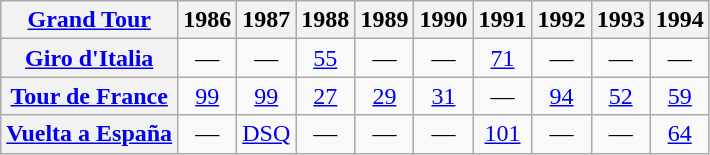<table class="wikitable plainrowheaders">
<tr>
<th scope="col"><a href='#'>Grand Tour</a></th>
<th scope="col">1986</th>
<th scope="col">1987</th>
<th scope="col">1988</th>
<th scope="col">1989</th>
<th scope="col">1990</th>
<th scope="col">1991</th>
<th scope="col">1992</th>
<th scope="col">1993</th>
<th scope="col">1994</th>
</tr>
<tr style="text-align:center;">
<th scope="row"> <a href='#'>Giro d'Italia</a></th>
<td>—</td>
<td>—</td>
<td><a href='#'>55</a></td>
<td>—</td>
<td>—</td>
<td><a href='#'>71</a></td>
<td>—</td>
<td>—</td>
<td>—</td>
</tr>
<tr style="text-align:center;">
<th scope="row"> <a href='#'>Tour de France</a></th>
<td><a href='#'>99</a></td>
<td><a href='#'>99</a></td>
<td><a href='#'>27</a></td>
<td><a href='#'>29</a></td>
<td><a href='#'>31</a></td>
<td>—</td>
<td><a href='#'>94</a></td>
<td><a href='#'>52</a></td>
<td><a href='#'>59</a></td>
</tr>
<tr style="text-align:center;">
<th scope="row"> <a href='#'>Vuelta a España</a></th>
<td>—</td>
<td><a href='#'>DSQ</a></td>
<td>—</td>
<td>—</td>
<td>—</td>
<td><a href='#'>101</a></td>
<td>—</td>
<td>—</td>
<td><a href='#'>64</a></td>
</tr>
</table>
